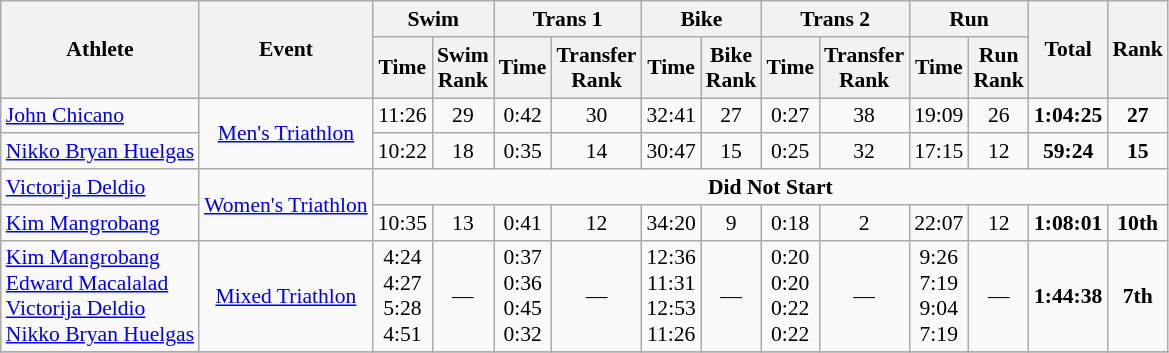<table class="wikitable" style="font-size:90%">
<tr>
<th rowspan=2>Athlete</th>
<th rowspan=2>Event</th>
<th colspan=2>Swim</th>
<th colspan=2>Trans 1</th>
<th colspan=2>Bike</th>
<th colspan=2>Trans 2</th>
<th colspan=2>Run</th>
<th rowspan=2>Total</th>
<th rowspan=2>Rank</th>
</tr>
<tr>
<th>Time</th>
<th>Swim <br>Rank</th>
<th>Time</th>
<th>Transfer<br>Rank</th>
<th>Time</th>
<th>Bike<br>Rank</th>
<th>Time</th>
<th>Transfer<br>Rank</th>
<th>Time</th>
<th>Run<br>Rank</th>
</tr>
<tr>
<td><a href='#'>John Chicano</a></td>
<td align=center rowspan=2><a href='#'>Men's Triathlon</a></td>
<td align=center>11:26</td>
<td align=center>29</td>
<td align=center>0:42</td>
<td align=center>30</td>
<td align=center>32:41</td>
<td align=center>27</td>
<td align=center>0:27</td>
<td align=center>38</td>
<td align=center>19:09</td>
<td align=center>26</td>
<td align=center><strong>1:04:25</strong></td>
<td align=center><strong>27</strong></td>
</tr>
<tr>
<td><a href='#'>Nikko Bryan Huelgas</a></td>
<td align=center>10:22</td>
<td align=center>18</td>
<td align=center>0:35</td>
<td align=center>14</td>
<td align=center>30:47</td>
<td align=center>15</td>
<td align=center>0:25</td>
<td align=center>32</td>
<td align=center>17:15</td>
<td align=center>12</td>
<td align=center><strong>59:24</strong></td>
<td align=center><strong>15</strong></td>
</tr>
<tr>
<td><a href='#'>Victorija Deldio</a></td>
<td align=center rowspan=2><a href='#'>Women's Triathlon</a></td>
<td align=center colspan=12><strong>Did Not Start</strong></td>
</tr>
<tr>
<td><a href='#'>Kim Mangrobang</a></td>
<td align=center>10:35</td>
<td align=center>13</td>
<td align=center>0:41</td>
<td align=center>12</td>
<td align=center>34:20</td>
<td align=center>9</td>
<td align=center>0:18</td>
<td align=center>2</td>
<td align=center>22:07</td>
<td align=center>12</td>
<td align=center><strong>1:08:01</strong></td>
<td align=center><strong>10th</strong></td>
</tr>
<tr>
<td><a href='#'>Kim Mangrobang</a> <br> <a href='#'>Edward Macalalad</a> <br> <a href='#'>Victorija Deldio</a>  <br> <a href='#'>Nikko Bryan Huelgas</a></td>
<td align=center><a href='#'>Mixed Triathlon</a></td>
<td align=center>4:24<br>4:27<br>5:28<br>4:51</td>
<td align=center>—</td>
<td align=center>0:37<br>0:36<br>0:45<br>0:32</td>
<td align=center>—</td>
<td align=center>12:36<br>11:31<br>12:53<br>11:26</td>
<td align=center>—</td>
<td align=center>0:20<br>0:20<br>0:22<br>0:22</td>
<td align=center>—</td>
<td align=center>9:26<br>7:19<br>9:04<br>7:19</td>
<td align=center>—</td>
<td align=center><strong>1:44:38</strong></td>
<td align=center><strong>7th</strong></td>
</tr>
<tr>
</tr>
</table>
